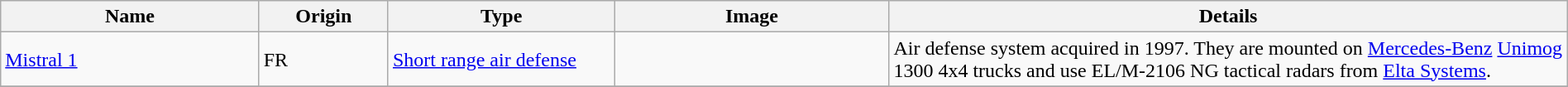<table class="wikitable" border="0" style="width:100%">
<tr>
<th style="text-align: center; width:16%;">Name</th>
<th style="text-align: center; width:8%;">Origin</th>
<th style="text-align: center; width:14%;">Type</th>
<th style="text-align: center; width:17%;">Image</th>
<th style="text-align: center; width:42%;">Details</th>
</tr>
<tr>
<td><a href='#'>Mistral 1</a></td>
<td> FR</td>
<td><a href='#'>Short range air defense</a></td>
<td></td>
<td>Air defense system acquired in 1997. They are mounted on <a href='#'>Mercedes-Benz</a> <a href='#'>Unimog</a> 1300 4x4 trucks and use EL/M-2106 NG tactical radars from <a href='#'>Elta Systems</a>.</td>
</tr>
<tr>
</tr>
</table>
